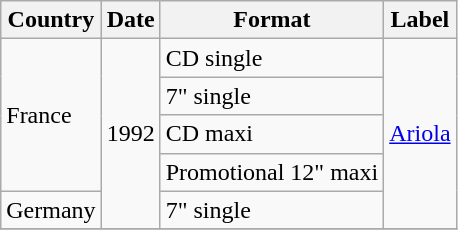<table class=wikitable>
<tr>
<th>Country</th>
<th>Date</th>
<th>Format</th>
<th>Label</th>
</tr>
<tr>
<td rowspan="4">France</td>
<td rowspan="5">1992</td>
<td>CD single</td>
<td rowspan="5"><a href='#'>Ariola</a></td>
</tr>
<tr>
<td>7" single</td>
</tr>
<tr>
<td>CD maxi</td>
</tr>
<tr>
<td>Promotional 12" maxi</td>
</tr>
<tr>
<td>Germany</td>
<td>7" single</td>
</tr>
<tr>
</tr>
</table>
